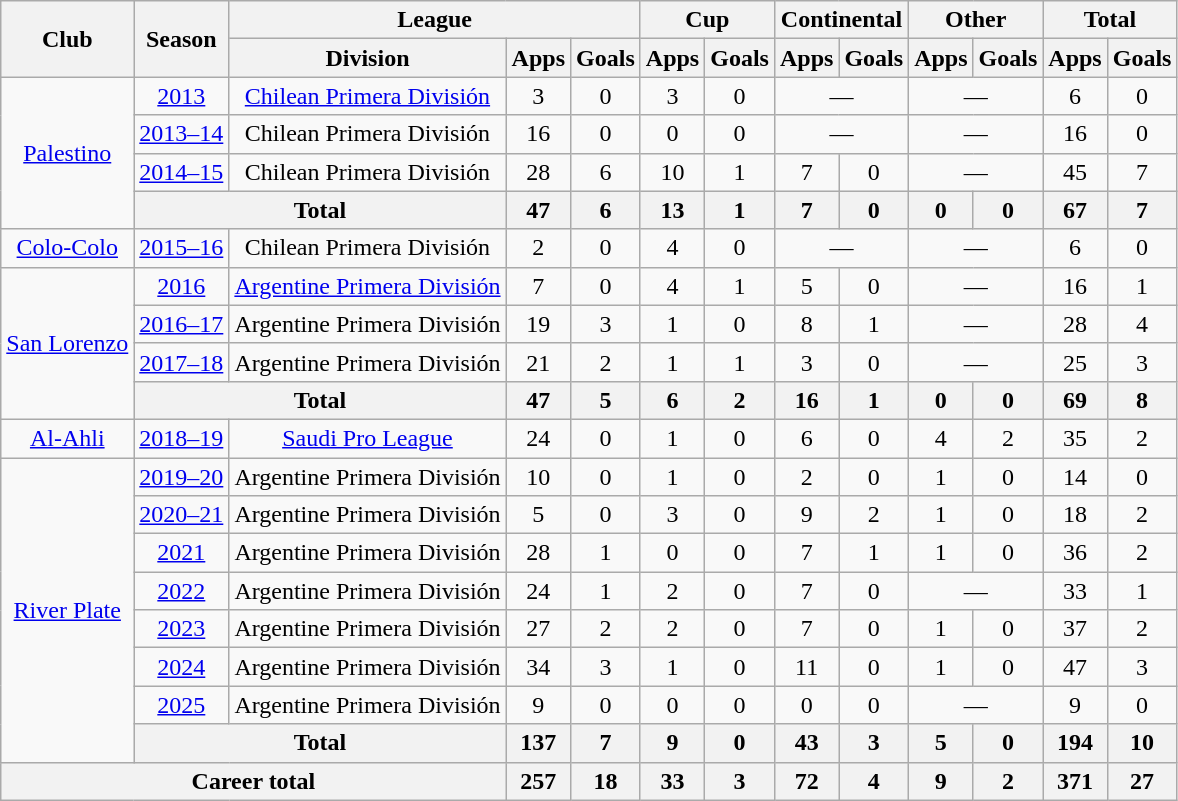<table class="wikitable" style="text-align:center">
<tr>
<th rowspan="2">Club</th>
<th rowspan="2">Season</th>
<th colspan="3">League</th>
<th colspan="2">Cup</th>
<th colspan="2">Continental</th>
<th colspan="2">Other</th>
<th colspan="2">Total</th>
</tr>
<tr>
<th>Division</th>
<th>Apps</th>
<th>Goals</th>
<th>Apps</th>
<th>Goals</th>
<th>Apps</th>
<th>Goals</th>
<th>Apps</th>
<th>Goals</th>
<th>Apps</th>
<th>Goals</th>
</tr>
<tr>
<td rowspan="4"><a href='#'>Palestino</a></td>
<td><a href='#'>2013</a></td>
<td><a href='#'>Chilean Primera División</a></td>
<td>3</td>
<td>0</td>
<td>3</td>
<td>0</td>
<td colspan="2">—</td>
<td colspan="2">—</td>
<td>6</td>
<td>0</td>
</tr>
<tr>
<td><a href='#'>2013–14</a></td>
<td>Chilean Primera División</td>
<td>16</td>
<td>0</td>
<td>0</td>
<td>0</td>
<td colspan="2">—</td>
<td colspan="2">—</td>
<td>16</td>
<td>0</td>
</tr>
<tr>
<td><a href='#'>2014–15</a></td>
<td>Chilean Primera División</td>
<td>28</td>
<td>6</td>
<td>10</td>
<td>1</td>
<td>7</td>
<td>0</td>
<td colspan="2">—</td>
<td>45</td>
<td>7</td>
</tr>
<tr>
<th colspan="2">Total</th>
<th>47</th>
<th>6</th>
<th>13</th>
<th>1</th>
<th>7</th>
<th>0</th>
<th>0</th>
<th>0</th>
<th>67</th>
<th>7</th>
</tr>
<tr>
<td><a href='#'>Colo-Colo</a></td>
<td><a href='#'>2015–16</a></td>
<td>Chilean Primera División</td>
<td>2</td>
<td>0</td>
<td>4</td>
<td>0</td>
<td colspan="2">—</td>
<td colspan="2">—</td>
<td>6</td>
<td>0</td>
</tr>
<tr>
<td rowspan="4"><a href='#'>San Lorenzo</a></td>
<td><a href='#'>2016</a></td>
<td><a href='#'>Argentine Primera División</a></td>
<td>7</td>
<td>0</td>
<td>4</td>
<td>1</td>
<td>5</td>
<td>0</td>
<td colspan="2">—</td>
<td>16</td>
<td>1</td>
</tr>
<tr>
<td><a href='#'>2016–17</a></td>
<td>Argentine Primera División</td>
<td>19</td>
<td>3</td>
<td>1</td>
<td>0</td>
<td>8</td>
<td>1</td>
<td colspan="2">—</td>
<td>28</td>
<td>4</td>
</tr>
<tr>
<td><a href='#'>2017–18</a></td>
<td>Argentine Primera División</td>
<td>21</td>
<td>2</td>
<td>1</td>
<td>1</td>
<td>3</td>
<td>0</td>
<td colspan="2">—</td>
<td>25</td>
<td>3</td>
</tr>
<tr>
<th colspan="2">Total</th>
<th>47</th>
<th>5</th>
<th>6</th>
<th>2</th>
<th>16</th>
<th>1</th>
<th>0</th>
<th>0</th>
<th>69</th>
<th>8</th>
</tr>
<tr>
<td><a href='#'>Al-Ahli</a></td>
<td><a href='#'>2018–19</a></td>
<td><a href='#'>Saudi Pro League</a></td>
<td>24</td>
<td>0</td>
<td>1</td>
<td>0</td>
<td>6</td>
<td>0</td>
<td>4</td>
<td>2</td>
<td>35</td>
<td>2</td>
</tr>
<tr>
<td rowspan="8"><a href='#'>River Plate</a></td>
<td><a href='#'>2019–20</a></td>
<td>Argentine Primera División</td>
<td>10</td>
<td>0</td>
<td>1</td>
<td>0</td>
<td>2</td>
<td>0</td>
<td>1</td>
<td>0</td>
<td>14</td>
<td>0</td>
</tr>
<tr>
<td><a href='#'>2020–21</a></td>
<td>Argentine Primera División</td>
<td>5</td>
<td>0</td>
<td>3</td>
<td>0</td>
<td>9</td>
<td>2</td>
<td>1</td>
<td>0</td>
<td>18</td>
<td>2</td>
</tr>
<tr>
<td><a href='#'>2021</a></td>
<td>Argentine Primera División</td>
<td>28</td>
<td>1</td>
<td>0</td>
<td>0</td>
<td>7</td>
<td>1</td>
<td>1</td>
<td>0</td>
<td>36</td>
<td>2</td>
</tr>
<tr>
<td><a href='#'>2022</a></td>
<td>Argentine Primera División</td>
<td>24</td>
<td>1</td>
<td>2</td>
<td>0</td>
<td>7</td>
<td>0</td>
<td colspan="2">—</td>
<td>33</td>
<td>1</td>
</tr>
<tr>
<td><a href='#'>2023</a></td>
<td>Argentine Primera División</td>
<td>27</td>
<td>2</td>
<td>2</td>
<td>0</td>
<td>7</td>
<td>0</td>
<td>1</td>
<td>0</td>
<td>37</td>
<td>2</td>
</tr>
<tr>
<td><a href='#'>2024</a></td>
<td>Argentine Primera División</td>
<td>34</td>
<td>3</td>
<td>1</td>
<td>0</td>
<td>11</td>
<td>0</td>
<td>1</td>
<td>0</td>
<td>47</td>
<td>3</td>
</tr>
<tr>
<td><a href='#'>2025</a></td>
<td>Argentine Primera División</td>
<td>9</td>
<td>0</td>
<td>0</td>
<td>0</td>
<td>0</td>
<td>0</td>
<td colspan="2">—</td>
<td>9</td>
<td>0</td>
</tr>
<tr>
<th colspan="2">Total</th>
<th>137</th>
<th>7</th>
<th>9</th>
<th>0</th>
<th>43</th>
<th>3</th>
<th>5</th>
<th>0</th>
<th>194</th>
<th>10</th>
</tr>
<tr>
<th colspan="3">Career total</th>
<th>257</th>
<th>18</th>
<th>33</th>
<th>3</th>
<th>72</th>
<th>4</th>
<th>9</th>
<th>2</th>
<th>371</th>
<th>27</th>
</tr>
</table>
